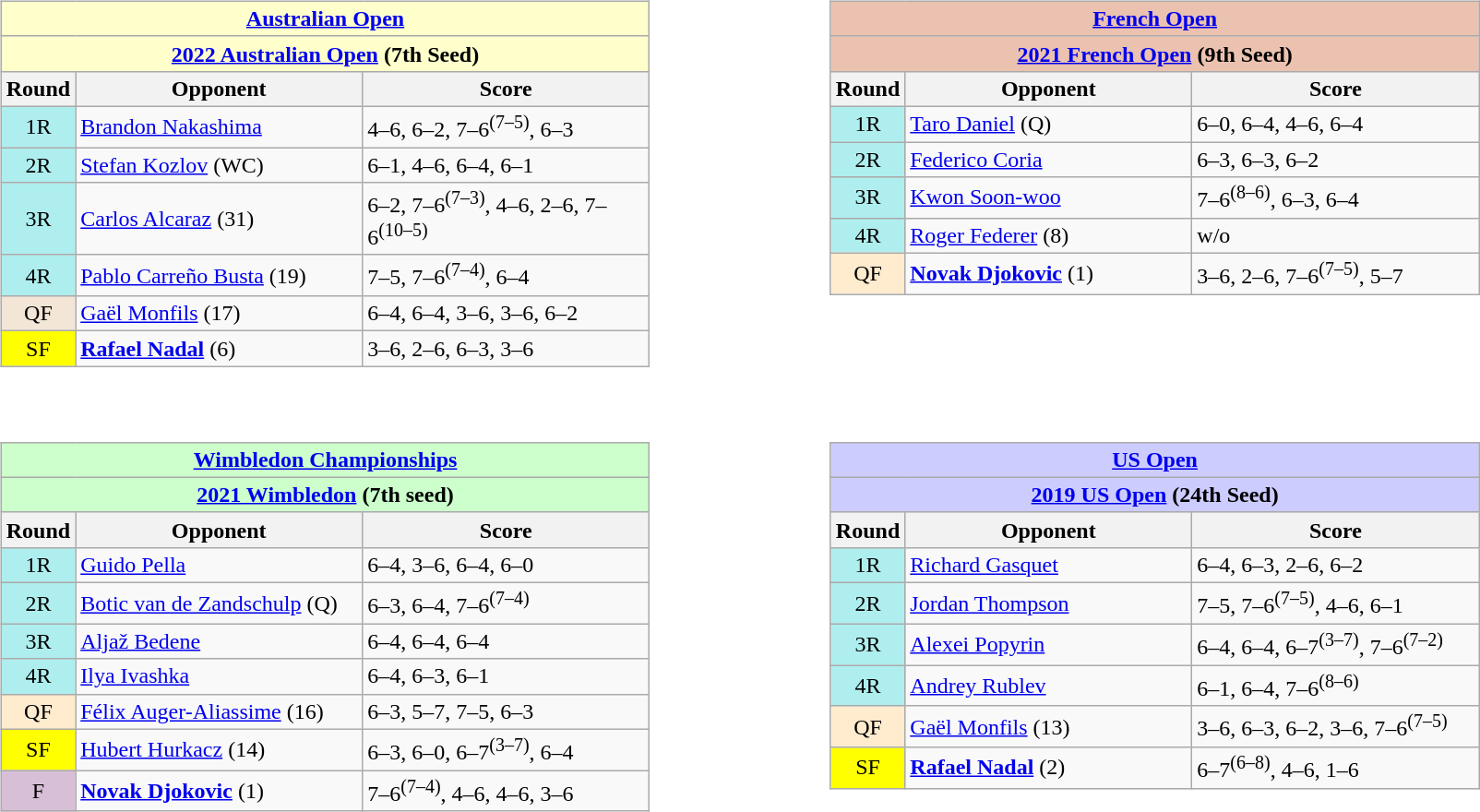<table style="width:95%">
<tr valign=top>
<td><br><table class="wikitable nowrap" style="float:left">
<tr>
<th colspan=3 style="background:#ffc;"><a href='#'>Australian Open</a></th>
</tr>
<tr>
<th colspan=3 style="background:#ffc;"><a href='#'>2022 Australian Open</a> (7th Seed)</th>
</tr>
<tr>
<th width=15>Round</th>
<th width=200>Opponent</th>
<th width=200>Score</th>
</tr>
<tr>
<td style="text-align:center; background:#afeeee;">1R</td>
<td> <a href='#'>Brandon Nakashima</a></td>
<td>4–6, 6–2, 7–6<sup>(7–5)</sup>, 6–3</td>
</tr>
<tr>
<td style="text-align:center; background:#afeeee;">2R</td>
<td> <a href='#'>Stefan Kozlov</a> (WC)</td>
<td>6–1, 4–6, 6–4, 6–1</td>
</tr>
<tr>
<td style="text-align:center; background:#afeeee;">3R</td>
<td> <a href='#'>Carlos Alcaraz</a> (31)</td>
<td>6–2, 7–6<sup>(7–3)</sup>, 4–6, 2–6,  7–6<sup>(10–5)</sup></td>
</tr>
<tr>
<td style="text-align:center; background:#afeeee;">4R</td>
<td> <a href='#'>Pablo Carreño Busta</a> (19)</td>
<td>7–5, 7–6<sup>(7–4)</sup>, 6–4</td>
</tr>
<tr>
<td style="text-align:center; background:#f3e6d7;">QF</td>
<td> <a href='#'>Gaël Monfils</a> (17)</td>
<td>6–4, 6–4, 3–6, 3–6, 6–2</td>
</tr>
<tr>
<td style="text-align:center; background:yellow;">SF</td>
<td> <strong><a href='#'>Rafael Nadal</a></strong> (6)</td>
<td>3–6, 2–6, 6–3, 3–6</td>
</tr>
</table>
</td>
<td><br><table class="wikitable nowrap" style="float:left">
<tr>
<th colspan=3 style="background:#ebc2af;"><a href='#'>French Open</a></th>
</tr>
<tr>
<th colspan=3 style="background:#ebc2af;"><a href='#'>2021 French Open</a> (9th Seed)</th>
</tr>
<tr>
<th width=15>Round</th>
<th width=200>Opponent</th>
<th width=200>Score</th>
</tr>
<tr>
<td style="text-align:center; background:#afeeee;">1R</td>
<td> <a href='#'>Taro Daniel</a> (Q)</td>
<td>6–0, 6–4, 4–6, 6–4</td>
</tr>
<tr>
<td style="text-align:center; background:#afeeee;">2R</td>
<td> <a href='#'>Federico Coria</a></td>
<td>6–3, 6–3, 6–2</td>
</tr>
<tr>
<td style="text-align:center; background:#afeeee;">3R</td>
<td> <a href='#'>Kwon Soon-woo</a></td>
<td>7–6<sup>(8–6)</sup>, 6–3, 6–4</td>
</tr>
<tr>
<td style="text-align:center; background:#afeeee;">4R</td>
<td> <a href='#'>Roger Federer</a> (8)</td>
<td>w/o</td>
</tr>
<tr>
<td style="text-align:center; background:#ffebcd;">QF</td>
<td> <strong><a href='#'>Novak Djokovic</a></strong> (1)</td>
<td>3–6, 2–6, 7–6<sup>(7–5)</sup>, 5–7</td>
</tr>
</table>
</td>
</tr>
<tr valign=top>
<td><br><table class="wikitable nowrap" style="float:left">
<tr>
<th colspan=3 style="background:#cfc;"><a href='#'>Wimbledon Championships</a></th>
</tr>
<tr>
<th colspan=3 style="background:#cfc;"><a href='#'>2021 Wimbledon</a> (7th seed)</th>
</tr>
<tr>
<th width=15>Round</th>
<th width=200>Opponent</th>
<th width=200>Score</th>
</tr>
<tr>
<td style="text-align:center; background:#afeeee;">1R</td>
<td> <a href='#'>Guido Pella</a></td>
<td>6–4, 3–6, 6–4, 6–0</td>
</tr>
<tr>
<td style="text-align:center; background:#afeeee;">2R</td>
<td> <a href='#'>Botic van de Zandschulp</a> (Q)</td>
<td>6–3, 6–4, 7–6<sup>(7–4)</sup></td>
</tr>
<tr>
<td style="text-align:center; background:#afeeee;">3R</td>
<td> <a href='#'>Aljaž Bedene</a></td>
<td>6–4, 6–4, 6–4</td>
</tr>
<tr>
<td style="text-align:center; background:#afeeee;">4R</td>
<td> <a href='#'>Ilya Ivashka</a></td>
<td>6–4, 6–3, 6–1</td>
</tr>
<tr>
<td style="text-align:center; background:#ffebcd;">QF</td>
<td> <a href='#'>Félix Auger-Aliassime</a> (16)</td>
<td>6–3, 5–7, 7–5, 6–3</td>
</tr>
<tr>
<td style="text-align:center; background:yellow;">SF</td>
<td> <a href='#'>Hubert Hurkacz</a> (14)</td>
<td>6–3, 6–0, 6–7<sup>(3–7)</sup>, 6–4</td>
</tr>
<tr>
<td style="text-align:center; background:thistle;">F</td>
<td> <strong><a href='#'>Novak Djokovic</a></strong> (1)</td>
<td>7–6<sup>(7–4)</sup>, 4–6, 4–6, 3–6</td>
</tr>
</table>
</td>
<td><br><table class="wikitable nowrap" style="float:left">
<tr>
<th colspan=3 style="background:#ccf;"><a href='#'>US Open</a></th>
</tr>
<tr>
<th colspan=3 style="background:#ccf;"><a href='#'>2019 US Open</a> (24th Seed)</th>
</tr>
<tr>
<th width=15>Round</th>
<th width=200>Opponent</th>
<th width=200>Score</th>
</tr>
<tr>
<td style="text-align:center; background:#afeeee;">1R</td>
<td> <a href='#'>Richard Gasquet</a></td>
<td>6–4, 6–3, 2–6, 6–2</td>
</tr>
<tr>
<td style="text-align:center; background:#afeeee;">2R</td>
<td> <a href='#'>Jordan Thompson</a></td>
<td>7–5, 7–6<sup>(7–5)</sup>, 4–6, 6–1</td>
</tr>
<tr>
<td style="text-align:center; background:#afeeee;">3R</td>
<td> <a href='#'>Alexei Popyrin</a></td>
<td>6–4, 6–4, 6–7<sup>(3–7)</sup>, 7–6<sup>(7–2)</sup></td>
</tr>
<tr>
<td style="text-align:center; background:#afeeee;">4R</td>
<td> <a href='#'>Andrey Rublev</a></td>
<td>6–1, 6–4, 7–6<sup>(8–6)</sup></td>
</tr>
<tr>
<td style="text-align:center; background:#ffebcd;">QF</td>
<td> <a href='#'>Gaël Monfils</a> (13)</td>
<td>3–6, 6–3, 6–2, 3–6, 7–6<sup>(7–5)</sup></td>
</tr>
<tr>
<td style="text-align:center; background:yellow;">SF</td>
<td> <strong><a href='#'>Rafael Nadal</a></strong> (2)</td>
<td>6–7<sup>(6–8)</sup>, 4–6, 1–6</td>
</tr>
</table>
</td>
</tr>
</table>
